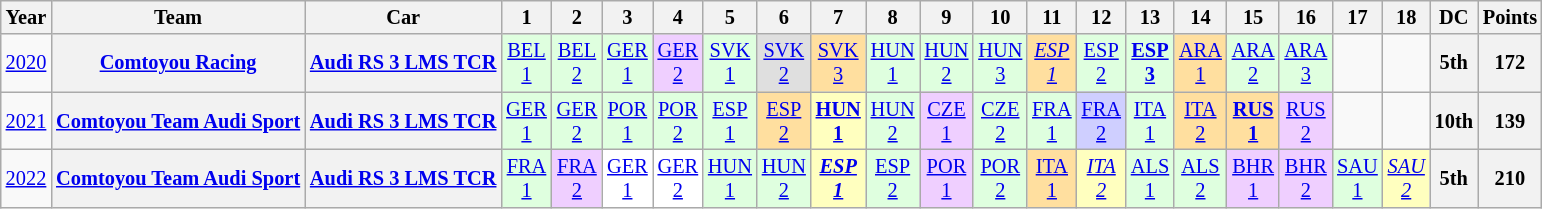<table class="wikitable" style="text-align:center; font-size:85%">
<tr>
<th>Year</th>
<th>Team</th>
<th>Car</th>
<th>1</th>
<th>2</th>
<th>3</th>
<th>4</th>
<th>5</th>
<th>6</th>
<th>7</th>
<th>8</th>
<th>9</th>
<th>10</th>
<th>11</th>
<th>12</th>
<th>13</th>
<th>14</th>
<th>15</th>
<th>16</th>
<th>17</th>
<th>18</th>
<th>DC</th>
<th>Points</th>
</tr>
<tr>
<td><a href='#'>2020</a></td>
<th nowrap><a href='#'>Comtoyou Racing</a></th>
<th nowrap><a href='#'>Audi RS 3 LMS TCR</a></th>
<td style="background:#DFFFDF;"><a href='#'>BEL<br>1</a><br></td>
<td style="background:#DFFFDF;"><a href='#'>BEL<br>2</a><br></td>
<td style="background:#DFFFDF;"><a href='#'>GER<br>1</a><br></td>
<td style="background:#EFCFFF;"><a href='#'>GER<br>2</a><br></td>
<td style="background:#DFFFDF;"><a href='#'>SVK<br>1</a><br></td>
<td style="background:#DFDFDF;"><a href='#'>SVK<br>2</a><br></td>
<td style="background:#FFDF9F;"><a href='#'>SVK<br>3</a><br></td>
<td style="background:#DFFFDF;"><a href='#'>HUN<br>1</a><br></td>
<td style="background:#DFFFDF;"><a href='#'>HUN<br>2</a><br></td>
<td style="background:#DFFFDF;"><a href='#'>HUN<br>3</a><br></td>
<td style="background:#FFDF9F;"><em><a href='#'>ESP<br>1</a></em><br></td>
<td style="background:#DFFFDF;"><a href='#'>ESP<br>2</a><br></td>
<td style="background:#DFFFDF;"><strong><a href='#'>ESP<br>3</a></strong><br></td>
<td style="background:#FFDF9F;"><a href='#'>ARA<br>1</a><br></td>
<td style="background:#DFFFDF;"><a href='#'>ARA<br>2</a><br></td>
<td style="background:#DFFFDF;"><a href='#'>ARA<br>3</a><br></td>
<td></td>
<td></td>
<th>5th</th>
<th>172</th>
</tr>
<tr>
<td><a href='#'>2021</a></td>
<th nowrap><a href='#'>Comtoyou Team Audi Sport</a></th>
<th nowrap><a href='#'>Audi RS 3 LMS TCR</a></th>
<td style="background:#DFFFDF;"><a href='#'>GER<br>1</a><br></td>
<td style="background:#DFFFDF;"><a href='#'>GER<br>2</a><br></td>
<td style="background:#DFFFDF;"><a href='#'>POR<br>1</a><br></td>
<td style="background:#DFFFDF;"><a href='#'>POR<br>2</a><br></td>
<td style="background:#DFFFDF;"><a href='#'>ESP<br>1</a><br></td>
<td style="background:#FFDF9F;"><a href='#'>ESP<br>2</a><br></td>
<td style="background:#FFFFBF;"><strong><a href='#'>HUN<br>1</a></strong><br></td>
<td style="background:#DFFFDF;"><a href='#'>HUN<br>2</a><br></td>
<td style="background:#EFCFFF;"><a href='#'>CZE<br>1</a><br></td>
<td style="background:#DFFFDF;"><a href='#'>CZE<br>2</a><br></td>
<td style="background:#DFFFDF;"><a href='#'>FRA<br>1</a><br></td>
<td style="background:#CFCFFF;"><a href='#'>FRA<br>2</a><br></td>
<td style="background:#DFFFDF;"><a href='#'>ITA<br>1</a><br></td>
<td style="background:#FFDF9F;"><a href='#'>ITA<br>2</a><br></td>
<td style="background:#FFDF9F;"><strong><a href='#'>RUS<br>1</a></strong><br></td>
<td style="background:#EFCFFF;"><a href='#'>RUS<br>2</a><br></td>
<td></td>
<td></td>
<th>10th</th>
<th>139</th>
</tr>
<tr>
<td><a href='#'>2022</a></td>
<th nowrap><a href='#'>Comtoyou Team Audi Sport</a></th>
<th nowrap><a href='#'>Audi RS 3 LMS TCR</a></th>
<td style="background:#DFFFDF;"><a href='#'>FRA<br>1</a><br></td>
<td style="background:#EFCFFF;"><a href='#'>FRA<br>2</a><br></td>
<td style="background:#FFFFFF;"><a href='#'>GER<br>1</a><br></td>
<td style="background:#FFFFFF;"><a href='#'>GER<br>2</a><br></td>
<td style="background:#DFFFDF;"><a href='#'>HUN<br>1</a><br></td>
<td style="background:#DFFFDF;"><a href='#'>HUN<br>2</a><br></td>
<td style="background:#FFFFBF;"><strong><em><a href='#'>ESP<br>1</a></em></strong><br></td>
<td style="background:#DFFFDF;"><a href='#'>ESP<br>2</a><br></td>
<td style="background:#EFCFFF;"><a href='#'>POR<br>1</a><br></td>
<td style="background:#DFFFDF;"><a href='#'>POR<br>2</a><br></td>
<td style="background:#FFDF9F;"><a href='#'>ITA<br>1</a><br></td>
<td style="background:#FFFFBF;"><em><a href='#'>ITA<br>2</a></em><br></td>
<td style="background:#DFFFDF;"><a href='#'>ALS<br>1</a><br></td>
<td style="background:#DFFFDF;"><a href='#'>ALS<br>2</a><br></td>
<td style="background:#EFCFFF;"><a href='#'>BHR<br>1</a><br></td>
<td style="background:#EFCFFF;"><a href='#'>BHR<br>2</a><br></td>
<td style="background:#DFFFDF;"><a href='#'>SAU<br>1</a><br></td>
<td style="background:#FFFFBF;"><em><a href='#'>SAU<br>2</a><br></em></td>
<th>5th</th>
<th>210</th>
</tr>
</table>
